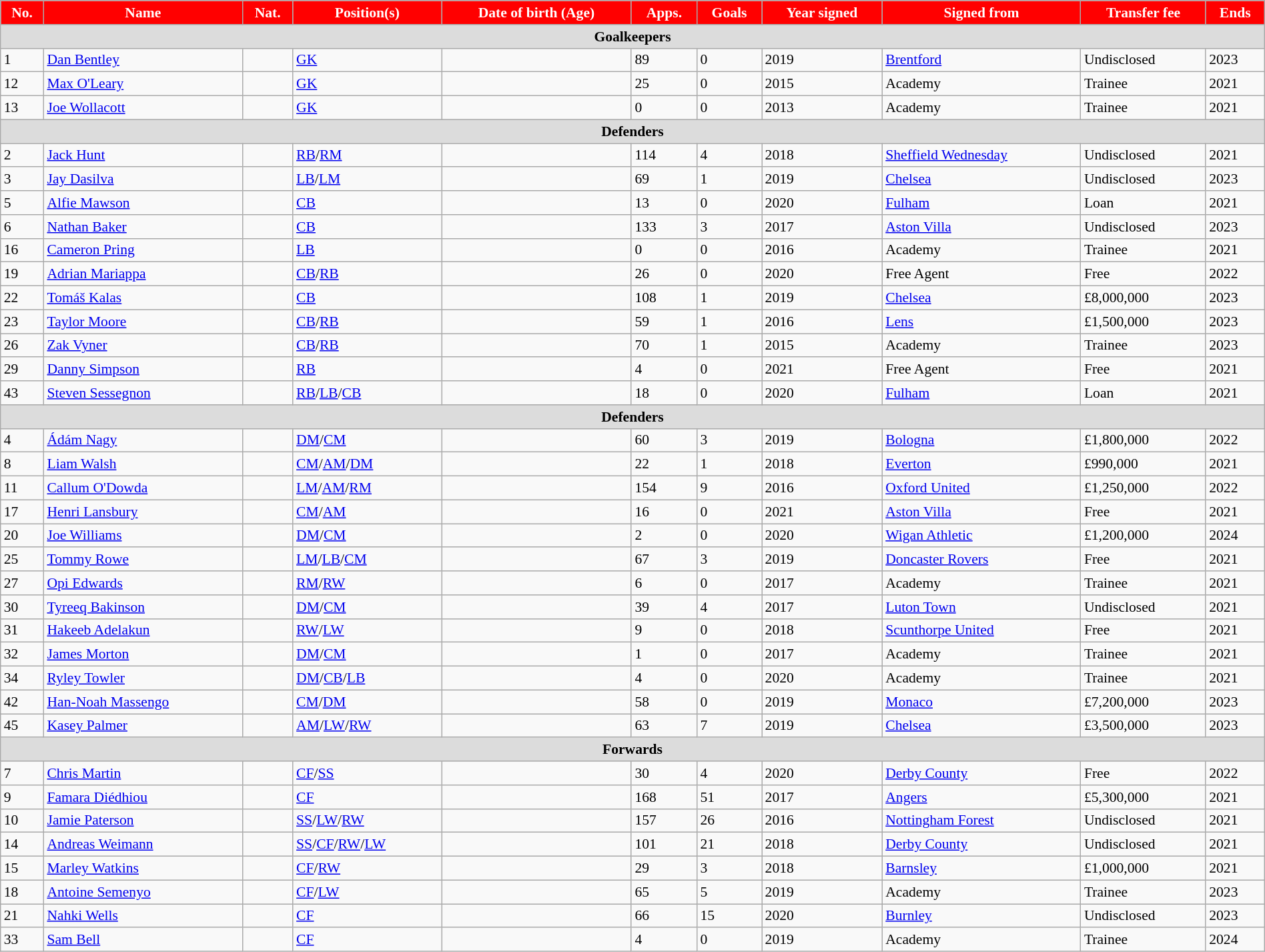<table class="wikitable" style="font-size:90%;width:100%">
<tr>
<th style="background:#f00;color:white">No.</th>
<th style="background:#f00;color:white">Name</th>
<th style="background:#f00;color:white">Nat.</th>
<th style="background:#f00;color:white">Position(s)</th>
<th style="background:#f00;color:white">Date of birth (Age)</th>
<th style="background:#f00;color:white">Apps.</th>
<th style="background:#f00;color:white">Goals</th>
<th style="background:#f00;color:white">Year signed</th>
<th style="background:#f00;color:white">Signed from</th>
<th style="background:#f00;color:white">Transfer fee</th>
<th style="background:#f00;color:white">Ends</th>
</tr>
<tr>
<th colspan=11 style="background:#dcdcdc">Goalkeepers</th>
</tr>
<tr>
<td>1</td>
<td><a href='#'>Dan Bentley</a></td>
<td></td>
<td><a href='#'>GK</a></td>
<td></td>
<td>89</td>
<td>0</td>
<td>2019</td>
<td> <a href='#'>Brentford</a></td>
<td>Undisclosed</td>
<td>2023</td>
</tr>
<tr>
<td>12</td>
<td><a href='#'>Max O'Leary</a></td>
<td></td>
<td><a href='#'>GK</a></td>
<td></td>
<td>25</td>
<td>0</td>
<td>2015</td>
<td>Academy</td>
<td>Trainee</td>
<td>2021</td>
</tr>
<tr>
<td>13</td>
<td><a href='#'>Joe Wollacott</a></td>
<td></td>
<td><a href='#'>GK</a></td>
<td></td>
<td>0</td>
<td>0</td>
<td>2013</td>
<td>Academy</td>
<td>Trainee</td>
<td>2021</td>
</tr>
<tr>
<th colspan=11 style="background:#dcdcdc">Defenders</th>
</tr>
<tr>
<td>2</td>
<td><a href='#'>Jack Hunt</a></td>
<td></td>
<td><a href='#'>RB</a>/<a href='#'>RM</a></td>
<td></td>
<td>114</td>
<td>4</td>
<td>2018</td>
<td> <a href='#'>Sheffield Wednesday</a></td>
<td>Undisclosed</td>
<td>2021</td>
</tr>
<tr>
<td>3</td>
<td><a href='#'>Jay Dasilva</a></td>
<td></td>
<td><a href='#'>LB</a>/<a href='#'>LM</a></td>
<td></td>
<td>69</td>
<td>1</td>
<td>2019</td>
<td> <a href='#'>Chelsea</a></td>
<td>Undisclosed</td>
<td>2023</td>
</tr>
<tr>
<td>5</td>
<td><a href='#'>Alfie Mawson</a></td>
<td></td>
<td><a href='#'>CB</a></td>
<td></td>
<td>13</td>
<td>0</td>
<td>2020</td>
<td> <a href='#'>Fulham</a></td>
<td>Loan</td>
<td>2021</td>
</tr>
<tr>
<td>6</td>
<td><a href='#'>Nathan Baker</a></td>
<td></td>
<td><a href='#'>CB</a></td>
<td></td>
<td>133</td>
<td>3</td>
<td>2017</td>
<td> <a href='#'>Aston Villa</a></td>
<td>Undisclosed</td>
<td>2023</td>
</tr>
<tr>
<td>16</td>
<td><a href='#'>Cameron Pring</a></td>
<td></td>
<td><a href='#'>LB</a></td>
<td></td>
<td>0</td>
<td>0</td>
<td>2016</td>
<td>Academy</td>
<td>Trainee</td>
<td>2021</td>
</tr>
<tr>
<td>19</td>
<td><a href='#'>Adrian Mariappa</a></td>
<td></td>
<td><a href='#'>CB</a>/<a href='#'>RB</a></td>
<td></td>
<td>26</td>
<td>0</td>
<td>2020</td>
<td>Free Agent</td>
<td>Free</td>
<td>2022</td>
</tr>
<tr>
<td>22</td>
<td><a href='#'>Tomáš Kalas</a></td>
<td></td>
<td><a href='#'>CB</a></td>
<td></td>
<td>108</td>
<td>1</td>
<td>2019</td>
<td> <a href='#'>Chelsea</a></td>
<td>£8,000,000</td>
<td>2023</td>
</tr>
<tr>
<td>23</td>
<td><a href='#'>Taylor Moore</a></td>
<td></td>
<td><a href='#'>CB</a>/<a href='#'>RB</a></td>
<td></td>
<td>59</td>
<td>1</td>
<td>2016</td>
<td> <a href='#'>Lens</a></td>
<td>£1,500,000</td>
<td>2023</td>
</tr>
<tr>
<td>26</td>
<td><a href='#'>Zak Vyner</a></td>
<td></td>
<td><a href='#'>CB</a>/<a href='#'>RB</a></td>
<td></td>
<td>70</td>
<td>1</td>
<td>2015</td>
<td>Academy</td>
<td>Trainee</td>
<td>2023</td>
</tr>
<tr>
<td>29</td>
<td><a href='#'>Danny Simpson</a></td>
<td></td>
<td><a href='#'>RB</a></td>
<td></td>
<td>4</td>
<td>0</td>
<td>2021</td>
<td>Free Agent</td>
<td>Free</td>
<td>2021</td>
</tr>
<tr>
<td>43</td>
<td><a href='#'>Steven Sessegnon</a></td>
<td></td>
<td><a href='#'>RB</a>/<a href='#'>LB</a>/<a href='#'>CB</a></td>
<td></td>
<td>18</td>
<td>0</td>
<td>2020</td>
<td> <a href='#'>Fulham</a></td>
<td>Loan</td>
<td>2021</td>
</tr>
<tr>
<th colspan=11 style="background:#dcdcdc">Defenders</th>
</tr>
<tr>
<td>4</td>
<td><a href='#'>Ádám Nagy</a></td>
<td></td>
<td><a href='#'>DM</a>/<a href='#'>CM</a></td>
<td></td>
<td>60</td>
<td>3</td>
<td>2019</td>
<td> <a href='#'>Bologna</a></td>
<td>£1,800,000</td>
<td>2022</td>
</tr>
<tr>
<td>8</td>
<td><a href='#'>Liam Walsh</a></td>
<td></td>
<td><a href='#'>CM</a>/<a href='#'>AM</a>/<a href='#'>DM</a></td>
<td></td>
<td>22</td>
<td>1</td>
<td>2018</td>
<td> <a href='#'>Everton</a></td>
<td>£990,000</td>
<td>2021</td>
</tr>
<tr>
<td>11</td>
<td><a href='#'>Callum O'Dowda</a></td>
<td></td>
<td><a href='#'>LM</a>/<a href='#'>AM</a>/<a href='#'>RM</a></td>
<td></td>
<td>154</td>
<td>9</td>
<td>2016</td>
<td> <a href='#'>Oxford United</a></td>
<td>£1,250,000</td>
<td>2022</td>
</tr>
<tr>
<td>17</td>
<td><a href='#'>Henri Lansbury</a></td>
<td></td>
<td><a href='#'>CM</a>/<a href='#'>AM</a></td>
<td></td>
<td>16</td>
<td>0</td>
<td>2021</td>
<td> <a href='#'>Aston Villa</a></td>
<td>Free</td>
<td>2021</td>
</tr>
<tr>
<td>20</td>
<td><a href='#'>Joe Williams</a></td>
<td></td>
<td><a href='#'>DM</a>/<a href='#'>CM</a></td>
<td></td>
<td>2</td>
<td>0</td>
<td>2020</td>
<td> <a href='#'>Wigan Athletic</a></td>
<td>£1,200,000</td>
<td>2024</td>
</tr>
<tr>
<td>25</td>
<td><a href='#'>Tommy Rowe</a></td>
<td></td>
<td><a href='#'>LM</a>/<a href='#'>LB</a>/<a href='#'>CM</a></td>
<td></td>
<td>67</td>
<td>3</td>
<td>2019</td>
<td> <a href='#'>Doncaster Rovers</a></td>
<td>Free</td>
<td>2021</td>
</tr>
<tr>
<td>27</td>
<td><a href='#'>Opi Edwards</a></td>
<td></td>
<td><a href='#'>RM</a>/<a href='#'>RW</a></td>
<td></td>
<td>6</td>
<td>0</td>
<td>2017</td>
<td>Academy</td>
<td>Trainee</td>
<td>2021</td>
</tr>
<tr>
<td>30</td>
<td><a href='#'>Tyreeq Bakinson</a></td>
<td></td>
<td><a href='#'>DM</a>/<a href='#'>CM</a></td>
<td></td>
<td>39</td>
<td>4</td>
<td>2017</td>
<td> <a href='#'>Luton Town</a></td>
<td>Undisclosed</td>
<td>2021</td>
</tr>
<tr>
<td>31</td>
<td><a href='#'>Hakeeb Adelakun</a></td>
<td></td>
<td><a href='#'>RW</a>/<a href='#'>LW</a></td>
<td></td>
<td>9</td>
<td>0</td>
<td>2018</td>
<td> <a href='#'>Scunthorpe United</a></td>
<td>Free</td>
<td>2021</td>
</tr>
<tr>
<td>32</td>
<td><a href='#'>James Morton</a></td>
<td></td>
<td><a href='#'>DM</a>/<a href='#'>CM</a></td>
<td></td>
<td>1</td>
<td>0</td>
<td>2017</td>
<td>Academy</td>
<td>Trainee</td>
<td>2021</td>
</tr>
<tr>
<td>34</td>
<td><a href='#'>Ryley Towler</a></td>
<td></td>
<td><a href='#'>DM</a>/<a href='#'>CB</a>/<a href='#'>LB</a></td>
<td></td>
<td>4</td>
<td>0</td>
<td>2020</td>
<td>Academy</td>
<td>Trainee</td>
<td>2021</td>
</tr>
<tr>
<td>42</td>
<td><a href='#'>Han-Noah Massengo</a></td>
<td></td>
<td><a href='#'>CM</a>/<a href='#'>DM</a></td>
<td></td>
<td>58</td>
<td>0</td>
<td>2019</td>
<td> <a href='#'>Monaco</a></td>
<td>£7,200,000</td>
<td>2023</td>
</tr>
<tr>
<td>45</td>
<td><a href='#'>Kasey Palmer</a></td>
<td></td>
<td><a href='#'>AM</a>/<a href='#'>LW</a>/<a href='#'>RW</a></td>
<td></td>
<td>63</td>
<td>7</td>
<td>2019</td>
<td> <a href='#'>Chelsea</a></td>
<td>£3,500,000</td>
<td>2023</td>
</tr>
<tr>
<th colspan=11 style="background:#dcdcdc">Forwards</th>
</tr>
<tr>
<td>7</td>
<td><a href='#'>Chris Martin</a></td>
<td></td>
<td><a href='#'>CF</a>/<a href='#'>SS</a></td>
<td></td>
<td>30</td>
<td>4</td>
<td>2020</td>
<td> <a href='#'>Derby County</a></td>
<td>Free</td>
<td>2022</td>
</tr>
<tr>
<td>9</td>
<td><a href='#'>Famara Diédhiou</a></td>
<td></td>
<td><a href='#'>CF</a></td>
<td></td>
<td>168</td>
<td>51</td>
<td>2017</td>
<td> <a href='#'>Angers</a></td>
<td>£5,300,000</td>
<td>2021</td>
</tr>
<tr>
<td>10</td>
<td><a href='#'>Jamie Paterson</a></td>
<td></td>
<td><a href='#'>SS</a>/<a href='#'>LW</a>/<a href='#'>RW</a></td>
<td></td>
<td>157</td>
<td>26</td>
<td>2016</td>
<td> <a href='#'>Nottingham Forest</a></td>
<td>Undisclosed</td>
<td>2021</td>
</tr>
<tr>
<td>14</td>
<td><a href='#'>Andreas Weimann</a></td>
<td></td>
<td><a href='#'>SS</a>/<a href='#'>CF</a>/<a href='#'>RW</a>/<a href='#'>LW</a></td>
<td></td>
<td>101</td>
<td>21</td>
<td>2018</td>
<td> <a href='#'>Derby County</a></td>
<td>Undisclosed</td>
<td>2021</td>
</tr>
<tr>
<td>15</td>
<td><a href='#'>Marley Watkins</a></td>
<td></td>
<td><a href='#'>CF</a>/<a href='#'>RW</a></td>
<td></td>
<td>29</td>
<td>3</td>
<td>2018</td>
<td> <a href='#'>Barnsley</a></td>
<td>£1,000,000</td>
<td>2021</td>
</tr>
<tr>
<td>18</td>
<td><a href='#'>Antoine Semenyo</a></td>
<td></td>
<td><a href='#'>CF</a>/<a href='#'>LW</a></td>
<td></td>
<td>65</td>
<td>5</td>
<td>2019</td>
<td>Academy</td>
<td>Trainee</td>
<td>2023</td>
</tr>
<tr>
<td>21</td>
<td><a href='#'>Nahki Wells</a></td>
<td></td>
<td><a href='#'>CF</a></td>
<td></td>
<td>66</td>
<td>15</td>
<td>2020</td>
<td> <a href='#'>Burnley</a></td>
<td>Undisclosed</td>
<td>2023</td>
</tr>
<tr>
<td>33</td>
<td><a href='#'>Sam Bell</a></td>
<td></td>
<td><a href='#'>CF</a></td>
<td></td>
<td>4</td>
<td>0</td>
<td>2019</td>
<td>Academy</td>
<td>Trainee</td>
<td>2024</td>
</tr>
</table>
